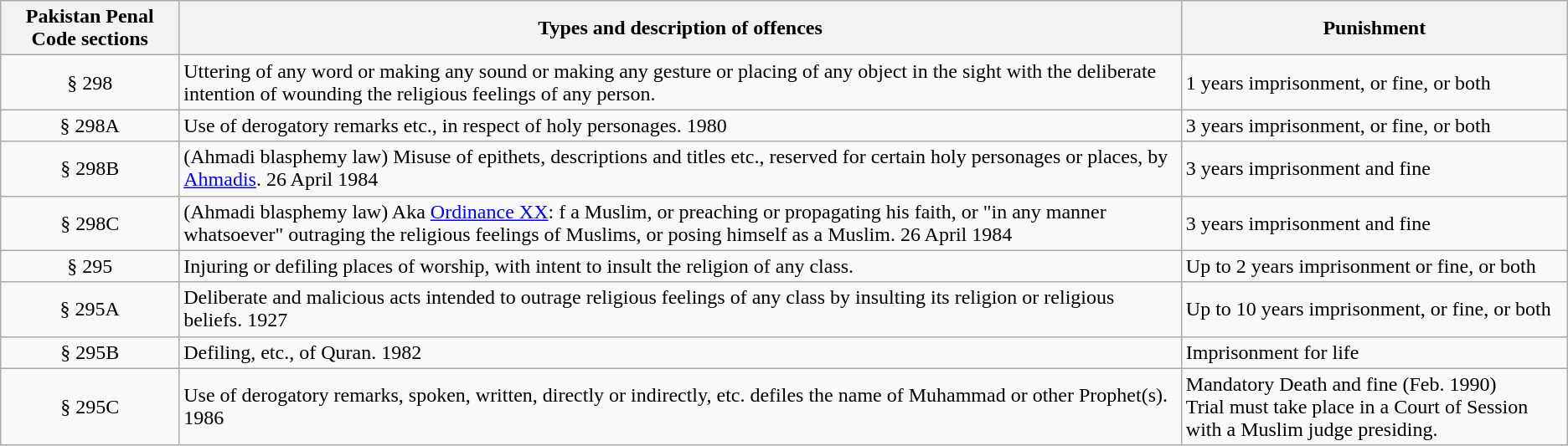<table class="wikitable">
<tr>
<th>Pakistan Penal Code sections</th>
<th>Types and description of offences</th>
<th>Punishment</th>
</tr>
<tr>
<td align="center">§ 298</td>
<td>Uttering of any word or making any sound or making any gesture or placing of any object in the sight with the deliberate intention of wounding the religious feelings of any person.</td>
<td>1 years imprisonment, or fine, or both</td>
</tr>
<tr>
<td align="center">§ 298A</td>
<td>Use of derogatory remarks etc., in respect of holy personages. 1980</td>
<td>3 years imprisonment, or fine, or both</td>
</tr>
<tr>
<td align="center">§ 298B</td>
<td>(Ahmadi blasphemy law) Misuse of epithets, descriptions and titles etc., reserved for certain holy personages or places, by <a href='#'>Ahmadis</a>. 26 April 1984</td>
<td>3 years imprisonment and fine</td>
</tr>
<tr>
<td align="center">§ 298C</td>
<td>(Ahmadi blasphemy law) Aka <a href='#'>Ordinance XX</a>: f a Muslim, or preaching or propagating his faith, or "in any manner whatsoever" outraging the religious feelings of Muslims, or posing himself as a Muslim. 26 April 1984</td>
<td>3 years imprisonment and fine</td>
</tr>
<tr>
<td align="center">§ 295</td>
<td>Injuring or defiling places of worship, with intent to insult the religion of any class.</td>
<td>Up to 2 years imprisonment or fine, or both</td>
</tr>
<tr>
<td align="center">§ 295A</td>
<td>Deliberate and malicious acts intended to outrage religious feelings of any class by insulting its religion or religious beliefs. 1927</td>
<td>Up to 10 years imprisonment, or fine, or both</td>
</tr>
<tr>
<td align="center">§ 295B</td>
<td>Defiling, etc., of Quran. 1982</td>
<td>Imprisonment for life</td>
</tr>
<tr>
<td align="center">§ 295C</td>
<td>Use of derogatory remarks, spoken, written, directly or indirectly, etc. defiles the name of Muhammad or other Prophet(s). 1986</td>
<td>Mandatory Death and fine (Feb. 1990)<br>Trial must take place in a Court of Session with a Muslim judge presiding.</td>
</tr>
</table>
